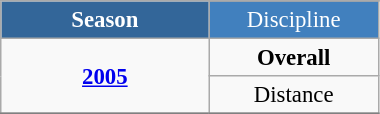<table class="wikitable" style="font-size:95%; text-align:center; border:grey solid 1px; border-collapse:collapse;" width="20%">
<tr style="background-color:#369; color:white;">
<td rowspan="2" colspan="1" width="10%"><strong>Season</strong></td>
</tr>
<tr style="background-color:#4180be; color:white;">
<td width="5%">Discipline</td>
</tr>
<tr>
<td rowspan=2><strong><a href='#'>2005</a></strong></td>
<td><strong>Overall</strong></td>
</tr>
<tr>
<td>Distance</td>
</tr>
<tr>
</tr>
</table>
